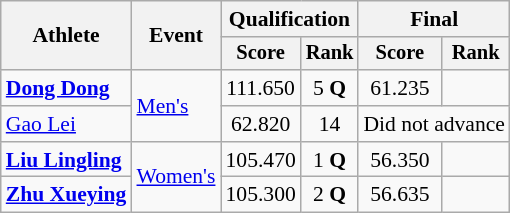<table class="wikitable" style="font-size:90%">
<tr>
<th rowspan="2">Athlete</th>
<th rowspan="2">Event</th>
<th colspan="2">Qualification</th>
<th colspan="2">Final</th>
</tr>
<tr style="font-size:95%">
<th>Score</th>
<th>Rank</th>
<th>Score</th>
<th>Rank</th>
</tr>
<tr align=center>
<td align=left><strong><a href='#'>Dong Dong</a></strong></td>
<td align=left rowspan=2><a href='#'>Men's</a></td>
<td>111.650</td>
<td>5 <strong>Q</strong></td>
<td>61.235</td>
<td></td>
</tr>
<tr align=center>
<td align=left><a href='#'>Gao Lei</a></td>
<td>62.820</td>
<td>14</td>
<td colspan=2>Did not advance</td>
</tr>
<tr align=center>
<td align=left><strong><a href='#'>Liu Lingling</a></strong></td>
<td align=left rowspan=2><a href='#'>Women's</a></td>
<td>105.470</td>
<td>1 <strong>Q</strong></td>
<td>56.350</td>
<td></td>
</tr>
<tr align=center>
<td align=left><strong><a href='#'>Zhu Xueying</a></strong></td>
<td>105.300</td>
<td>2 <strong>Q</strong></td>
<td>56.635</td>
<td></td>
</tr>
</table>
